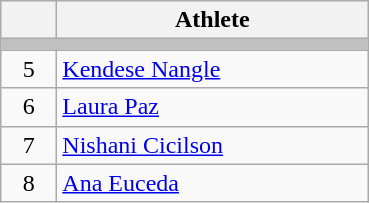<table class="wikitable">
<tr>
<th width="30"></th>
<th width="200">Athlete</th>
</tr>
<tr bgcolor="C0C0C0">
<td colspan=2></td>
</tr>
<tr>
<td align="center">5</td>
<td> <a href='#'>Kendese Nangle</a></td>
</tr>
<tr>
<td align="center">6</td>
<td> <a href='#'>Laura Paz</a></td>
</tr>
<tr>
<td align="center">7</td>
<td> <a href='#'>Nishani Cicilson</a></td>
</tr>
<tr>
<td align="center">8</td>
<td> <a href='#'>Ana Euceda</a></td>
</tr>
</table>
